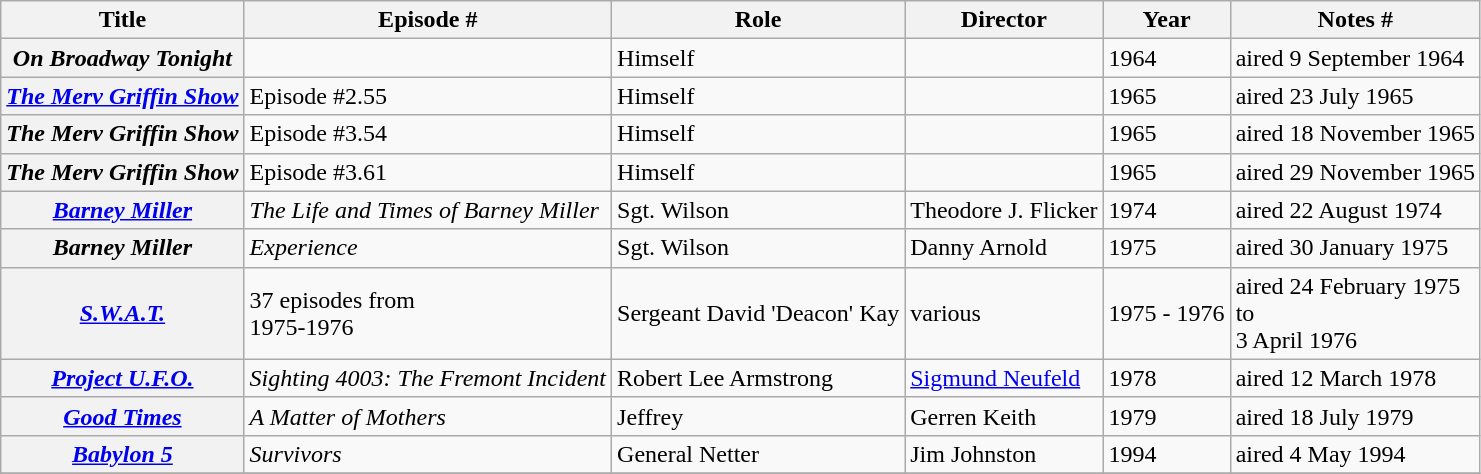<table class="wikitable plainrowheaders sortable">
<tr>
<th scope="col">Title</th>
<th scope="col" class="unsortable">Episode #</th>
<th scope="col">Role</th>
<th scope="col">Director</th>
<th scope="col">Year</th>
<th scope="col" class="unsortable">Notes #</th>
</tr>
<tr>
<th scope="row"><em>On Broadway Tonight</em></th>
<td></td>
<td>Himself</td>
<td></td>
<td>1964</td>
<td>aired 9 September 1964</td>
</tr>
<tr>
<th scope="row"><em><a href='#'>The Merv Griffin Show</a></em></th>
<td>Episode #2.55</td>
<td>Himself</td>
<td></td>
<td>1965</td>
<td>aired 23 July 1965</td>
</tr>
<tr>
<th scope="row"><em>The Merv Griffin Show</em></th>
<td>Episode #3.54</td>
<td>Himself</td>
<td></td>
<td>1965</td>
<td>aired 18 November 1965</td>
</tr>
<tr>
<th scope="row"><em>The Merv Griffin Show </em></th>
<td>Episode #3.61</td>
<td>Himself</td>
<td></td>
<td>1965</td>
<td>aired 29 November 1965</td>
</tr>
<tr>
<th scope="row"><em><a href='#'>Barney Miller</a></em></th>
<td><em>The Life and Times of Barney Miller</em></td>
<td>Sgt. Wilson</td>
<td>Theodore J. Flicker</td>
<td>1974</td>
<td>aired 22 August 1974</td>
</tr>
<tr>
<th scope="row"><em>Barney Miller</em></th>
<td><em>Experience</em></td>
<td>Sgt. Wilson</td>
<td>Danny Arnold</td>
<td>1975</td>
<td>aired 30 January 1975</td>
</tr>
<tr>
<th scope="row"><em><a href='#'>S.W.A.T.</a></em></th>
<td>37 episodes from<br> 1975-1976</td>
<td>Sergeant David 'Deacon' Kay</td>
<td>various</td>
<td>1975 - 1976</td>
<td>aired 24 February 1975<br>to<br>3 April 1976</td>
</tr>
<tr>
<th scope="row"><em><a href='#'>Project U.F.O.</a></em></th>
<td><em>Sighting 4003: The Fremont Incident</em></td>
<td>Robert Lee Armstrong</td>
<td><a href='#'>Sigmund Neufeld</a></td>
<td>1978</td>
<td>aired 12 March 1978</td>
</tr>
<tr>
<th scope="row"><em><a href='#'>Good Times</a></em></th>
<td><em>A Matter of Mothers</em></td>
<td>Jeffrey</td>
<td>Gerren Keith</td>
<td>1979</td>
<td>aired 18 July 1979</td>
</tr>
<tr>
<th scope="row"><em><a href='#'>Babylon 5</a></em></th>
<td><em>Survivors</em></td>
<td>General Netter</td>
<td>Jim Johnston</td>
<td>1994</td>
<td>aired 4 May 1994</td>
</tr>
<tr>
</tr>
</table>
